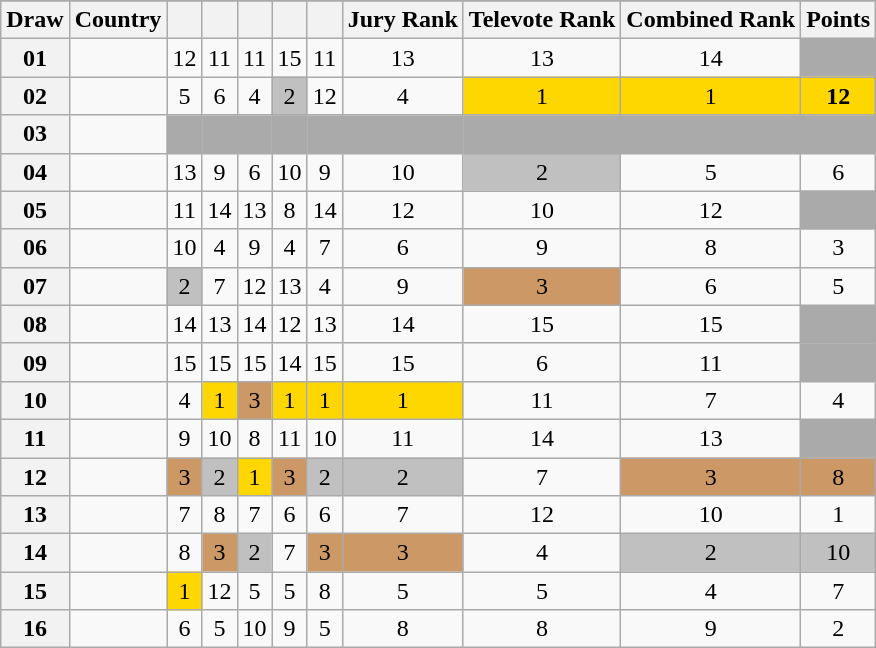<table class="sortable wikitable collapsible plainrowheaders" style="text-align:center;">
<tr>
</tr>
<tr>
<th scope="col">Draw</th>
<th scope="col">Country</th>
<th scope="col"><small></small></th>
<th scope="col"><small></small></th>
<th scope="col"><small></small></th>
<th scope="col"><small></small></th>
<th scope="col"><small></small></th>
<th scope="col">Jury Rank</th>
<th scope="col">Televote Rank</th>
<th scope="col">Combined Rank</th>
<th scope="col">Points</th>
</tr>
<tr>
<th scope="row" style="text-align:center;">01</th>
<td style="text-align:left;"></td>
<td>12</td>
<td>11</td>
<td>11</td>
<td>15</td>
<td>11</td>
<td>13</td>
<td>13</td>
<td>14</td>
<td style="background:#AAAAAA;"></td>
</tr>
<tr>
<th scope="row" style="text-align:center;">02</th>
<td style="text-align:left;"></td>
<td>5</td>
<td>6</td>
<td>4</td>
<td style="background:silver;">2</td>
<td>12</td>
<td>4</td>
<td style="background:gold;">1</td>
<td style="background:gold;">1</td>
<td style="background:gold;"><strong>12</strong></td>
</tr>
<tr class="sortbottom">
<th scope="row" style="text-align:center;">03</th>
<td style="text-align:left;"></td>
<td style="background:#AAAAAA;"></td>
<td style="background:#AAAAAA;"></td>
<td style="background:#AAAAAA;"></td>
<td style="background:#AAAAAA;"></td>
<td style="background:#AAAAAA;"></td>
<td style="background:#AAAAAA;"></td>
<td style="background:#AAAAAA;"></td>
<td style="background:#AAAAAA;"></td>
<td style="background:#AAAAAA;"></td>
</tr>
<tr>
<th scope="row" style="text-align:center;">04</th>
<td style="text-align:left;"></td>
<td>13</td>
<td>9</td>
<td>6</td>
<td>10</td>
<td>9</td>
<td>10</td>
<td style="background:silver;">2</td>
<td>5</td>
<td>6</td>
</tr>
<tr>
<th scope="row" style="text-align:center;">05</th>
<td style="text-align:left;"></td>
<td>11</td>
<td>14</td>
<td>13</td>
<td>8</td>
<td>14</td>
<td>12</td>
<td>10</td>
<td>12</td>
<td style="background:#AAAAAA;"></td>
</tr>
<tr>
<th scope="row" style="text-align:center;">06</th>
<td style="text-align:left;"></td>
<td>10</td>
<td>4</td>
<td>9</td>
<td>4</td>
<td>7</td>
<td>6</td>
<td>9</td>
<td>8</td>
<td>3</td>
</tr>
<tr>
<th scope="row" style="text-align:center;">07</th>
<td style="text-align:left;"></td>
<td style="background:silver;">2</td>
<td>7</td>
<td>12</td>
<td>13</td>
<td>4</td>
<td>9</td>
<td style="background:#CC9966;">3</td>
<td>6</td>
<td>5</td>
</tr>
<tr>
<th scope="row" style="text-align:center;">08</th>
<td style="text-align:left;"></td>
<td>14</td>
<td>13</td>
<td>14</td>
<td>12</td>
<td>13</td>
<td>14</td>
<td>15</td>
<td>15</td>
<td style="background:#AAAAAA;"></td>
</tr>
<tr>
<th scope="row" style="text-align:center;">09</th>
<td style="text-align:left;"></td>
<td>15</td>
<td>15</td>
<td>15</td>
<td>14</td>
<td>15</td>
<td>15</td>
<td>6</td>
<td>11</td>
<td style="background:#AAAAAA;"></td>
</tr>
<tr>
<th scope="row" style="text-align:center;">10</th>
<td style="text-align:left;"></td>
<td>4</td>
<td style="background:gold;">1</td>
<td style="background:#CC9966;">3</td>
<td style="background:gold;">1</td>
<td style="background:gold;">1</td>
<td style="background:gold;">1</td>
<td>11</td>
<td>7</td>
<td>4</td>
</tr>
<tr>
<th scope="row" style="text-align:center;">11</th>
<td style="text-align:left;"></td>
<td>9</td>
<td>10</td>
<td>8</td>
<td>11</td>
<td>10</td>
<td>11</td>
<td>14</td>
<td>13</td>
<td style="background:#AAAAAA;"></td>
</tr>
<tr>
<th scope="row" style="text-align:center;">12</th>
<td style="text-align:left;"></td>
<td style="background:#CC9966;">3</td>
<td style="background:silver;">2</td>
<td style="background:gold;">1</td>
<td style="background:#CC9966;">3</td>
<td style="background:silver;">2</td>
<td style="background:silver;">2</td>
<td>7</td>
<td style="background:#CC9966;">3</td>
<td style="background:#CC9966;">8</td>
</tr>
<tr>
<th scope="row" style="text-align:center;">13</th>
<td style="text-align:left;"></td>
<td>7</td>
<td>8</td>
<td>7</td>
<td>6</td>
<td>6</td>
<td>7</td>
<td>12</td>
<td>10</td>
<td>1</td>
</tr>
<tr>
<th scope="row" style="text-align:center;">14</th>
<td style="text-align:left;"></td>
<td>8</td>
<td style="background:#CC9966;">3</td>
<td style="background:silver;">2</td>
<td>7</td>
<td style="background:#CC9966;">3</td>
<td style="background:#CC9966;">3</td>
<td>4</td>
<td style="background:silver;">2</td>
<td style="background:silver;">10</td>
</tr>
<tr>
<th scope="row" style="text-align:center;">15</th>
<td style="text-align:left;"></td>
<td style="background:gold;">1</td>
<td>12</td>
<td>5</td>
<td>5</td>
<td>8</td>
<td>5</td>
<td>5</td>
<td>4</td>
<td>7</td>
</tr>
<tr>
<th scope="row" style="text-align:center;">16</th>
<td style="text-align:left;"></td>
<td>6</td>
<td>5</td>
<td>10</td>
<td>9</td>
<td>5</td>
<td>8</td>
<td>8</td>
<td>9</td>
<td>2</td>
</tr>
</table>
